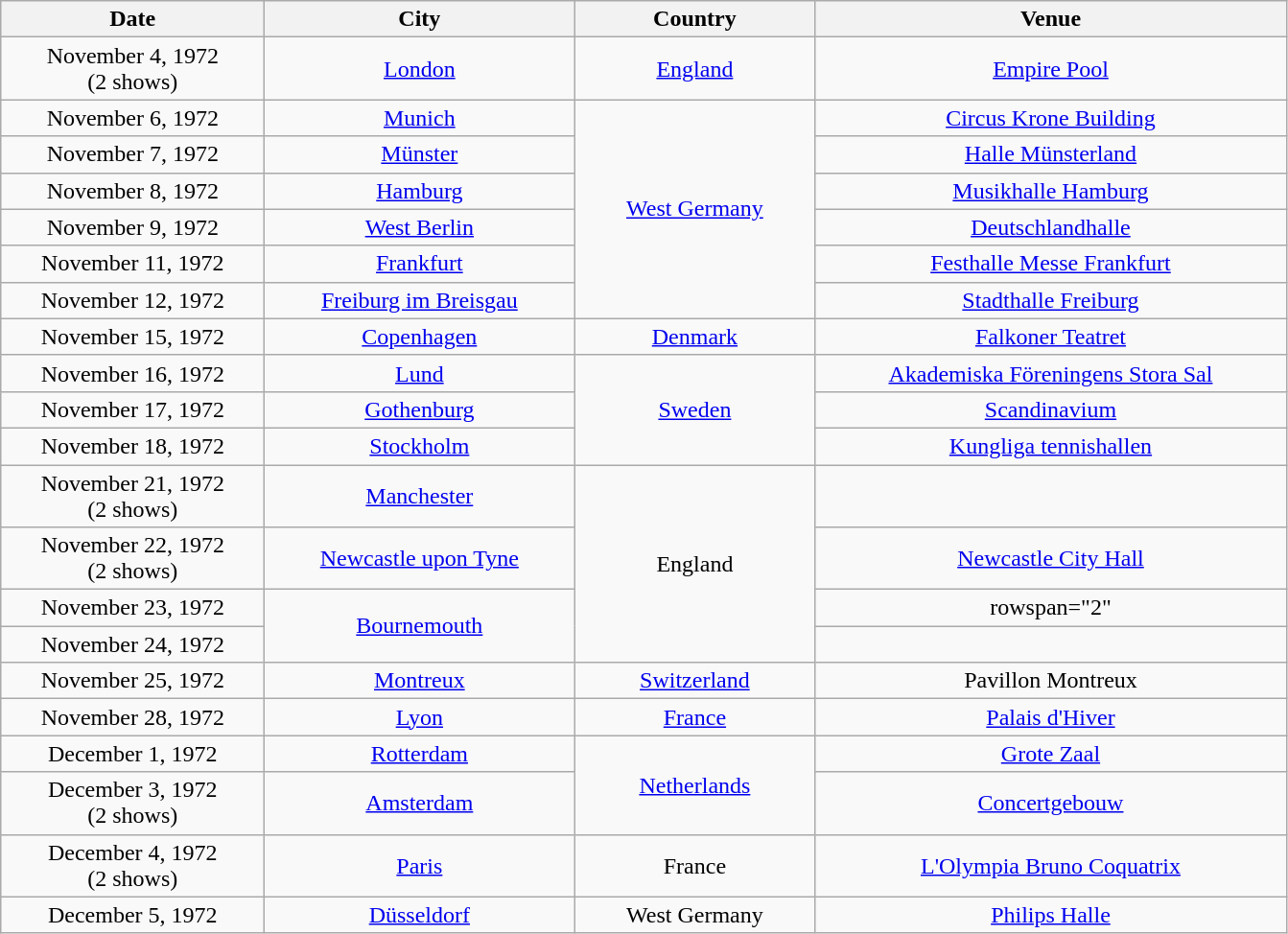<table class="wikitable sortable plainrowheaders" style="text-align:center;">
<tr>
<th scope="col" style="width:11em;">Date</th>
<th scope="col" style="width:13em;">City</th>
<th scope="col" style="width:10em;">Country</th>
<th scope="col" style="width:20em;">Venue</th>
</tr>
<tr>
<td>November 4, 1972<br>(2 shows)</td>
<td><a href='#'>London</a></td>
<td><a href='#'>England</a></td>
<td><a href='#'>Empire Pool</a></td>
</tr>
<tr>
<td>November 6, 1972</td>
<td><a href='#'>Munich</a></td>
<td rowspan="6"><a href='#'>West Germany</a></td>
<td><a href='#'>Circus Krone Building</a></td>
</tr>
<tr>
<td>November 7, 1972</td>
<td><a href='#'>Münster</a></td>
<td><a href='#'>Halle Münsterland</a></td>
</tr>
<tr>
<td>November 8, 1972</td>
<td><a href='#'>Hamburg</a></td>
<td><a href='#'>Musikhalle Hamburg</a></td>
</tr>
<tr>
<td>November 9, 1972</td>
<td><a href='#'>West Berlin</a></td>
<td><a href='#'>Deutschlandhalle</a></td>
</tr>
<tr>
<td>November 11, 1972</td>
<td><a href='#'>Frankfurt</a></td>
<td><a href='#'>Festhalle Messe Frankfurt</a></td>
</tr>
<tr>
<td>November 12, 1972</td>
<td><a href='#'>Freiburg im Breisgau</a></td>
<td><a href='#'>Stadthalle Freiburg</a></td>
</tr>
<tr>
<td>November 15, 1972</td>
<td><a href='#'>Copenhagen</a></td>
<td><a href='#'>Denmark</a></td>
<td><a href='#'>Falkoner Teatret</a></td>
</tr>
<tr>
<td>November 16, 1972</td>
<td><a href='#'>Lund</a></td>
<td rowspan="3"><a href='#'>Sweden</a></td>
<td><a href='#'>Akademiska Föreningens Stora Sal</a></td>
</tr>
<tr>
<td>November 17, 1972</td>
<td><a href='#'>Gothenburg</a></td>
<td><a href='#'>Scandinavium</a></td>
</tr>
<tr>
<td>November 18, 1972</td>
<td><a href='#'>Stockholm</a></td>
<td><a href='#'>Kungliga tennishallen</a></td>
</tr>
<tr>
<td>November 21, 1972<br>(2 shows)</td>
<td><a href='#'>Manchester</a></td>
<td rowspan="4">England</td>
<td></td>
</tr>
<tr>
<td>November 22, 1972<br>(2 shows)</td>
<td><a href='#'>Newcastle upon Tyne</a></td>
<td><a href='#'>Newcastle City Hall</a></td>
</tr>
<tr>
<td>November 23, 1972</td>
<td rowspan="2"><a href='#'>Bournemouth</a></td>
<td>rowspan="2" </td>
</tr>
<tr>
<td>November 24, 1972</td>
</tr>
<tr>
<td>November 25, 1972</td>
<td><a href='#'>Montreux</a></td>
<td><a href='#'>Switzerland</a></td>
<td>Pavillon Montreux</td>
</tr>
<tr>
<td>November 28, 1972</td>
<td><a href='#'>Lyon</a></td>
<td><a href='#'>France</a></td>
<td><a href='#'>Palais d'Hiver</a></td>
</tr>
<tr>
<td>December 1, 1972</td>
<td><a href='#'>Rotterdam</a></td>
<td rowspan="2"><a href='#'>Netherlands</a></td>
<td><a href='#'>Grote Zaal</a></td>
</tr>
<tr>
<td>December 3, 1972<br>(2 shows)</td>
<td><a href='#'>Amsterdam</a></td>
<td><a href='#'>Concertgebouw</a></td>
</tr>
<tr>
<td>December 4, 1972<br>(2 shows)</td>
<td><a href='#'>Paris</a></td>
<td>France</td>
<td><a href='#'>L'Olympia Bruno Coquatrix</a></td>
</tr>
<tr>
<td>December 5, 1972</td>
<td><a href='#'>Düsseldorf</a></td>
<td>West Germany</td>
<td><a href='#'>Philips Halle</a></td>
</tr>
</table>
